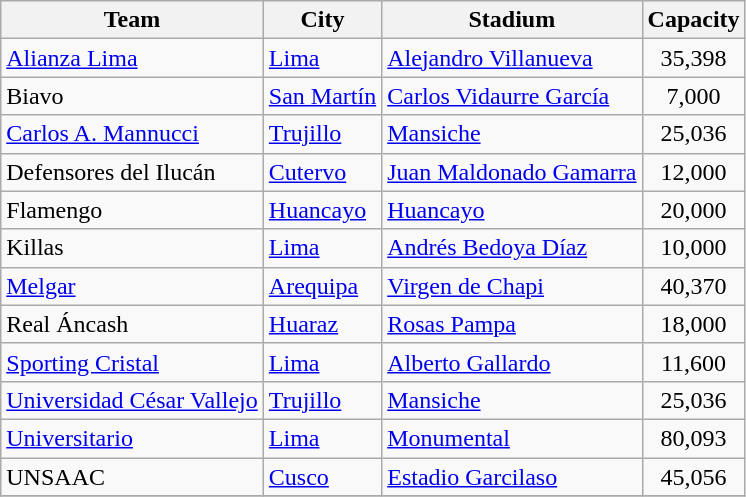<table class="wikitable sortable">
<tr>
<th>Team</th>
<th>City</th>
<th>Stadium</th>
<th>Capacity</th>
</tr>
<tr>
<td><a href='#'>Alianza Lima</a></td>
<td><a href='#'>Lima</a></td>
<td><a href='#'>Alejandro Villanueva</a></td>
<td align="center">35,398</td>
</tr>
<tr>
<td>Biavo</td>
<td><a href='#'>San Martín</a></td>
<td><a href='#'>Carlos Vidaurre García</a></td>
<td align="center">7,000</td>
</tr>
<tr>
<td><a href='#'>Carlos A. Mannucci</a></td>
<td><a href='#'>Trujillo</a></td>
<td><a href='#'>Mansiche</a></td>
<td align="center">25,036</td>
</tr>
<tr>
<td>Defensores del Ilucán</td>
<td><a href='#'>Cutervo</a></td>
<td><a href='#'>Juan Maldonado Gamarra</a></td>
<td align="center">12,000</td>
</tr>
<tr>
<td>Flamengo</td>
<td><a href='#'>Huancayo</a></td>
<td><a href='#'>Huancayo</a></td>
<td align="center">20,000</td>
</tr>
<tr>
<td>Killas</td>
<td><a href='#'>Lima</a></td>
<td><a href='#'>Andrés Bedoya Díaz</a></td>
<td align="center">10,000</td>
</tr>
<tr>
<td><a href='#'>Melgar</a></td>
<td><a href='#'>Arequipa</a></td>
<td><a href='#'>Virgen de Chapi</a></td>
<td align="center">40,370</td>
</tr>
<tr>
<td>Real Áncash</td>
<td><a href='#'>Huaraz</a></td>
<td><a href='#'>Rosas Pampa</a></td>
<td align="center">18,000</td>
</tr>
<tr>
<td><a href='#'>Sporting Cristal</a></td>
<td><a href='#'>Lima</a></td>
<td><a href='#'>Alberto Gallardo</a></td>
<td align="center">11,600</td>
</tr>
<tr>
<td><a href='#'>Universidad César Vallejo</a></td>
<td><a href='#'>Trujillo</a></td>
<td><a href='#'>Mansiche</a></td>
<td align="center">25,036</td>
</tr>
<tr>
<td><a href='#'>Universitario</a></td>
<td><a href='#'>Lima</a></td>
<td><a href='#'>Monumental</a></td>
<td align="center">80,093</td>
</tr>
<tr>
<td>UNSAAC</td>
<td><a href='#'>Cusco</a></td>
<td><a href='#'>Estadio Garcilaso</a></td>
<td align="center">45,056</td>
</tr>
<tr>
</tr>
</table>
